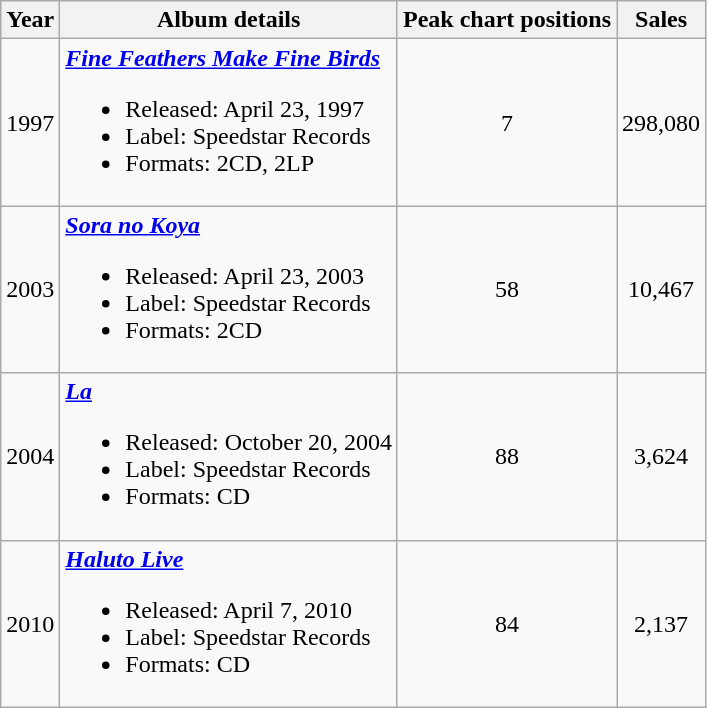<table class="wikitable">
<tr>
<th>Year</th>
<th>Album details</th>
<th>Peak chart positions</th>
<th>Sales</th>
</tr>
<tr>
<td align="center">1997</td>
<td><strong><em><a href='#'>Fine Feathers Make Fine Birds</a></em></strong><br><ul><li>Released: April 23, 1997</li><li>Label: Speedstar Records</li><li>Formats: 2CD, 2LP</li></ul></td>
<td align="center">7</td>
<td align="center">298,080</td>
</tr>
<tr>
<td align="center">2003</td>
<td><strong><em><a href='#'>Sora no Koya</a></em></strong><br><ul><li>Released: April 23, 2003</li><li>Label: Speedstar Records</li><li>Formats: 2CD</li></ul></td>
<td align="center">58</td>
<td align="center">10,467</td>
</tr>
<tr>
<td align="center">2004</td>
<td><strong><em><a href='#'>La</a></em></strong><br><ul><li>Released: October 20, 2004</li><li>Label: Speedstar Records</li><li>Formats: CD</li></ul></td>
<td align="center">88</td>
<td align="center">3,624</td>
</tr>
<tr>
<td align="center">2010</td>
<td><strong><em><a href='#'>Haluto Live</a></em></strong><br><ul><li>Released: April 7, 2010</li><li>Label: Speedstar Records</li><li>Formats: CD</li></ul></td>
<td align="center">84</td>
<td align="center">2,137</td>
</tr>
</table>
